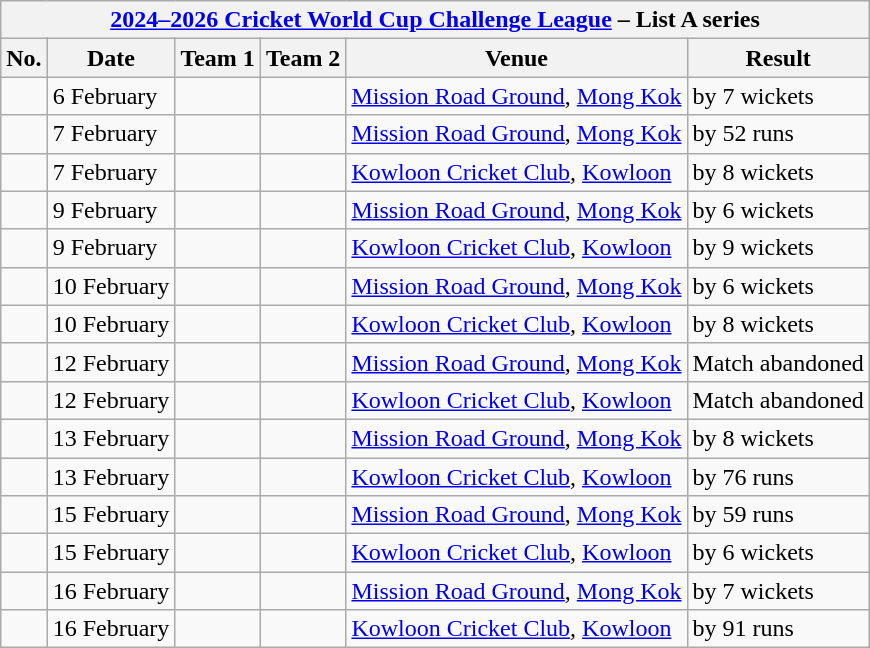<table class="wikitable">
<tr>
<th colspan="7"><a href='#'>2024–2026 Cricket World Cup Challenge League</a> – List A series</th>
</tr>
<tr>
<th>No.</th>
<th>Date</th>
<th>Team 1</th>
<th>Team 2</th>
<th>Venue</th>
<th>Result</th>
</tr>
<tr>
<td></td>
<td>6 February</td>
<td></td>
<td></td>
<td><a href='#'>Mission Road Ground</a>, <a href='#'>Mong Kok</a></td>
<td> by 7 wickets</td>
</tr>
<tr>
<td></td>
<td>7 February</td>
<td></td>
<td></td>
<td><a href='#'>Mission Road Ground</a>, <a href='#'>Mong Kok</a></td>
<td> by 52 runs</td>
</tr>
<tr>
<td></td>
<td>7 February</td>
<td></td>
<td></td>
<td><a href='#'>Kowloon Cricket Club</a>, <a href='#'>Kowloon</a></td>
<td> by 8 wickets</td>
</tr>
<tr>
<td></td>
<td>9 February</td>
<td></td>
<td></td>
<td><a href='#'>Mission Road Ground</a>, <a href='#'>Mong Kok</a></td>
<td> by 6 wickets</td>
</tr>
<tr>
<td></td>
<td>9 February</td>
<td></td>
<td></td>
<td><a href='#'>Kowloon Cricket Club</a>, <a href='#'>Kowloon</a></td>
<td> by 9 wickets</td>
</tr>
<tr>
<td></td>
<td>10 February</td>
<td></td>
<td></td>
<td><a href='#'>Mission Road Ground</a>, <a href='#'>Mong Kok</a></td>
<td> by 6 wickets</td>
</tr>
<tr>
<td></td>
<td>10 February</td>
<td></td>
<td></td>
<td><a href='#'>Kowloon Cricket Club</a>, <a href='#'>Kowloon</a></td>
<td> by 8 wickets</td>
</tr>
<tr>
<td></td>
<td>12 February</td>
<td></td>
<td></td>
<td><a href='#'>Mission Road Ground</a>, <a href='#'>Mong Kok</a></td>
<td>Match abandoned</td>
</tr>
<tr>
<td></td>
<td>12 February</td>
<td></td>
<td></td>
<td><a href='#'>Kowloon Cricket Club</a>, <a href='#'>Kowloon</a></td>
<td>Match abandoned</td>
</tr>
<tr>
<td></td>
<td>13 February</td>
<td></td>
<td></td>
<td><a href='#'>Mission Road Ground</a>, <a href='#'>Mong Kok</a></td>
<td> by 8 wickets</td>
</tr>
<tr>
<td></td>
<td>13 February</td>
<td></td>
<td></td>
<td><a href='#'>Kowloon Cricket Club</a>, <a href='#'>Kowloon</a></td>
<td> by 76 runs</td>
</tr>
<tr>
<td></td>
<td>15 February</td>
<td></td>
<td></td>
<td><a href='#'>Mission Road Ground</a>, <a href='#'>Mong Kok</a></td>
<td> by 59 runs</td>
</tr>
<tr>
<td></td>
<td>15 February</td>
<td></td>
<td></td>
<td><a href='#'>Kowloon Cricket Club</a>, <a href='#'>Kowloon</a></td>
<td> by 6 wickets</td>
</tr>
<tr>
<td></td>
<td>16 February</td>
<td></td>
<td></td>
<td><a href='#'>Mission Road Ground</a>, <a href='#'>Mong Kok</a></td>
<td> by 7 wickets</td>
</tr>
<tr>
<td></td>
<td>16 February</td>
<td></td>
<td></td>
<td><a href='#'>Kowloon Cricket Club</a>, <a href='#'>Kowloon</a></td>
<td> by 91 runs</td>
</tr>
</table>
